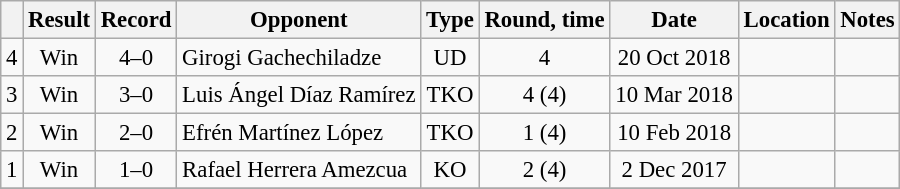<table class="wikitable" style="text-align:center; font-size:95%">
<tr>
<th></th>
<th>Result</th>
<th>Record</th>
<th>Opponent</th>
<th>Type</th>
<th>Round, time</th>
<th>Date</th>
<th>Location</th>
<th>Notes</th>
</tr>
<tr>
<td>4</td>
<td>Win</td>
<td>4–0</td>
<td align=left> Girogi Gachechiladze</td>
<td>UD</td>
<td>4</td>
<td>20 Oct 2018</td>
<td align=left></td>
<td></td>
</tr>
<tr>
<td>3</td>
<td>Win</td>
<td>3–0</td>
<td align=left> Luis Ángel Díaz Ramírez</td>
<td>TKO</td>
<td>4 (4)</td>
<td>10 Mar 2018</td>
<td align=left></td>
<td></td>
</tr>
<tr>
<td>2</td>
<td>Win</td>
<td>2–0</td>
<td align=left> Efrén Martínez López</td>
<td>TKO</td>
<td>1 (4)</td>
<td>10 Feb 2018</td>
<td align=left></td>
<td></td>
</tr>
<tr>
<td>1</td>
<td>Win</td>
<td>1–0</td>
<td align=left> Rafael Herrera Amezcua</td>
<td>KO</td>
<td>2 (4)</td>
<td>2 Dec 2017</td>
<td align=left></td>
<td></td>
</tr>
<tr>
</tr>
</table>
